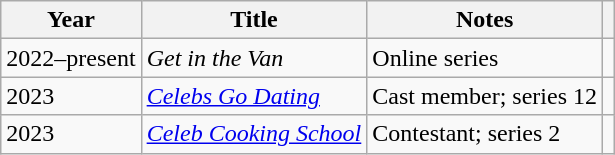<table class="wikitable plainrowheaders sortable">
<tr>
<th>Year</th>
<th>Title</th>
<th>Notes</th>
<th></th>
</tr>
<tr>
<td>2022–present</td>
<td><em>Get in the Van</em></td>
<td>Online series</td>
<td align="center"></td>
</tr>
<tr>
<td>2023</td>
<td><em><a href='#'>Celebs Go Dating</a></em></td>
<td>Cast member; series 12</td>
<td align="center"></td>
</tr>
<tr>
<td>2023</td>
<td><em><a href='#'>Celeb Cooking School</a></em></td>
<td>Contestant; series 2</td>
<td align="center"></td>
</tr>
</table>
